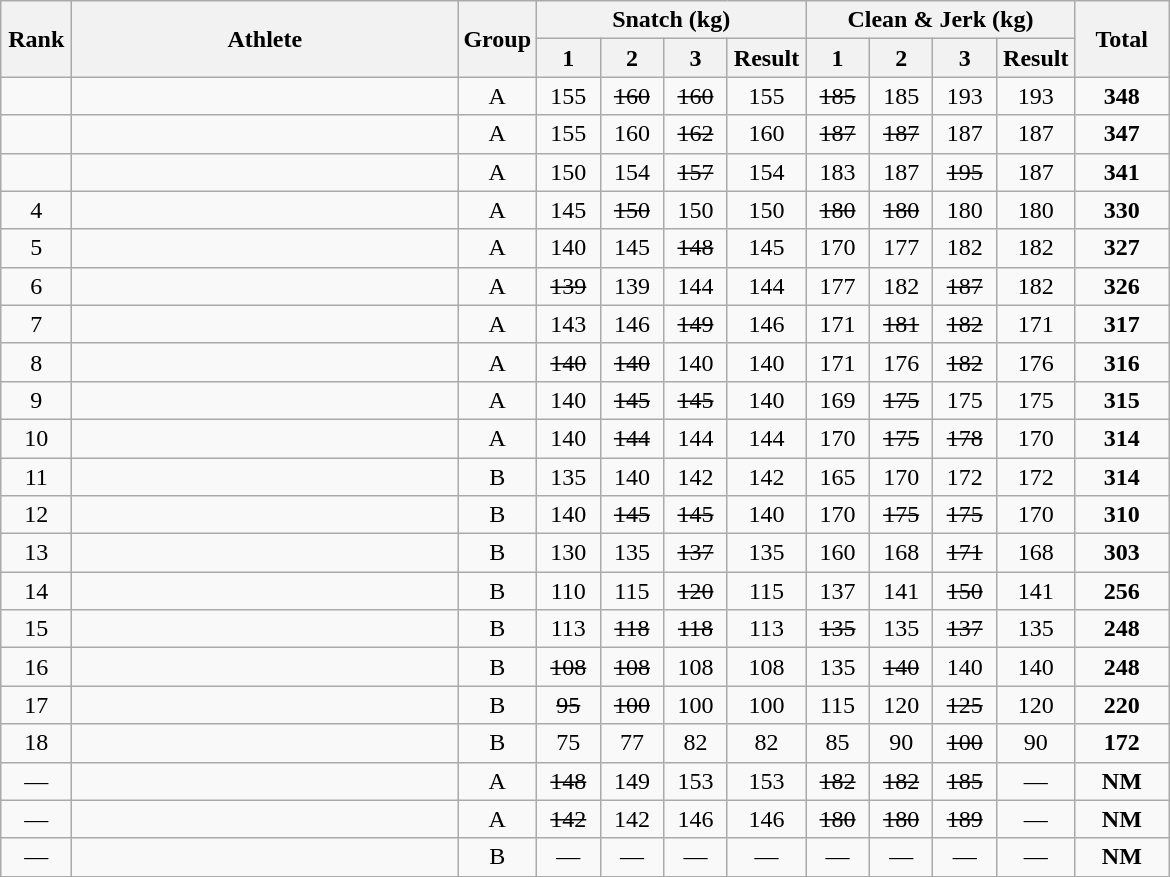<table class = "wikitable" style="text-align:center;">
<tr>
<th rowspan=2 width=40>Rank</th>
<th rowspan=2 width=250>Athlete</th>
<th rowspan=2 width=40>Group</th>
<th colspan=4>Snatch (kg)</th>
<th colspan=4>Clean & Jerk (kg)</th>
<th rowspan=2 width=55>Total</th>
</tr>
<tr>
<th width=35>1</th>
<th width=35>2</th>
<th width=35>3</th>
<th width=45>Result</th>
<th width=35>1</th>
<th width=35>2</th>
<th width=35>3</th>
<th width=45>Result</th>
</tr>
<tr>
<td></td>
<td align=left></td>
<td>A</td>
<td>155</td>
<td><s>160</s></td>
<td><s>160</s></td>
<td>155</td>
<td><s>185</s></td>
<td>185</td>
<td>193</td>
<td>193</td>
<td><strong>348</strong></td>
</tr>
<tr>
<td></td>
<td align=left></td>
<td>A</td>
<td>155</td>
<td>160</td>
<td><s>162</s></td>
<td>160</td>
<td><s>187</s></td>
<td><s>187</s></td>
<td>187</td>
<td>187</td>
<td><strong>347</strong></td>
</tr>
<tr>
<td></td>
<td align=left></td>
<td>A</td>
<td>150</td>
<td>154</td>
<td><s>157</s></td>
<td>154</td>
<td>183</td>
<td>187</td>
<td><s>195</s></td>
<td>187</td>
<td><strong>341</strong></td>
</tr>
<tr>
<td>4</td>
<td align=left></td>
<td>A</td>
<td>145</td>
<td><s>150</s></td>
<td>150</td>
<td>150</td>
<td><s>180</s></td>
<td><s>180</s></td>
<td>180</td>
<td>180</td>
<td><strong>330</strong></td>
</tr>
<tr>
<td>5</td>
<td align=left></td>
<td>A</td>
<td>140</td>
<td>145</td>
<td><s>148</s></td>
<td>145</td>
<td>170</td>
<td>177</td>
<td>182</td>
<td>182</td>
<td><strong>327</strong></td>
</tr>
<tr>
<td>6</td>
<td align=left></td>
<td>A</td>
<td><s>139</s></td>
<td>139</td>
<td>144</td>
<td>144</td>
<td>177</td>
<td>182</td>
<td><s>187</s></td>
<td>182</td>
<td><strong>326</strong></td>
</tr>
<tr>
<td>7</td>
<td align=left></td>
<td>A</td>
<td>143</td>
<td>146</td>
<td><s>149</s></td>
<td>146</td>
<td>171</td>
<td><s>181</s></td>
<td><s>182</s></td>
<td>171</td>
<td><strong>317</strong></td>
</tr>
<tr>
<td>8</td>
<td align=left></td>
<td>A</td>
<td><s>140</s></td>
<td><s>140</s></td>
<td>140</td>
<td>140</td>
<td>171</td>
<td>176</td>
<td><s>182</s></td>
<td>176</td>
<td><strong>316</strong></td>
</tr>
<tr>
<td>9</td>
<td align=left></td>
<td>A</td>
<td>140</td>
<td><s>145</s></td>
<td><s>145</s></td>
<td>140</td>
<td>169</td>
<td><s>175</s></td>
<td>175</td>
<td>175</td>
<td><strong>315</strong></td>
</tr>
<tr>
<td>10</td>
<td align=left></td>
<td>A</td>
<td>140</td>
<td><s>144</s></td>
<td>144</td>
<td>144</td>
<td>170</td>
<td><s>175</s></td>
<td><s>178</s></td>
<td>170</td>
<td><strong>314</strong></td>
</tr>
<tr>
<td>11</td>
<td align=left></td>
<td>B</td>
<td>135</td>
<td>140</td>
<td>142</td>
<td>142</td>
<td>165</td>
<td>170</td>
<td>172</td>
<td>172</td>
<td><strong>314</strong></td>
</tr>
<tr>
<td>12</td>
<td align=left></td>
<td>B</td>
<td>140</td>
<td><s>145</s></td>
<td><s>145</s></td>
<td>140</td>
<td>170</td>
<td><s>175</s></td>
<td><s>175</s></td>
<td>170</td>
<td><strong>310</strong></td>
</tr>
<tr>
<td>13</td>
<td align=left></td>
<td>B</td>
<td>130</td>
<td>135</td>
<td><s>137</s></td>
<td>135</td>
<td>160</td>
<td>168</td>
<td><s>171</s></td>
<td>168</td>
<td><strong>303</strong></td>
</tr>
<tr>
<td>14</td>
<td align=left></td>
<td>B</td>
<td>110</td>
<td>115</td>
<td><s>120</s></td>
<td>115</td>
<td>137</td>
<td>141</td>
<td><s>150</s></td>
<td>141</td>
<td><strong>256</strong></td>
</tr>
<tr>
<td>15</td>
<td align=left></td>
<td>B</td>
<td>113</td>
<td><s>118</s></td>
<td><s>118</s></td>
<td>113</td>
<td><s>135</s></td>
<td>135</td>
<td><s>137</s></td>
<td>135</td>
<td><strong>248</strong></td>
</tr>
<tr>
<td>16</td>
<td align=left></td>
<td>B</td>
<td><s>108</s></td>
<td><s>108</s></td>
<td>108</td>
<td>108</td>
<td>135</td>
<td><s>140</s></td>
<td>140</td>
<td>140</td>
<td><strong>248</strong></td>
</tr>
<tr>
<td>17</td>
<td align=left></td>
<td>B</td>
<td><s>95</s></td>
<td><s>100</s></td>
<td>100</td>
<td>100</td>
<td>115</td>
<td>120</td>
<td><s>125</s></td>
<td>120</td>
<td><strong>220</strong></td>
</tr>
<tr>
<td>18</td>
<td align=left></td>
<td>B</td>
<td>75</td>
<td>77</td>
<td>82</td>
<td>82</td>
<td>85</td>
<td>90</td>
<td><s>100</s></td>
<td>90</td>
<td><strong>172</strong></td>
</tr>
<tr>
<td>—</td>
<td align=left></td>
<td>A</td>
<td><s>148</s></td>
<td>149</td>
<td>153</td>
<td>153</td>
<td><s>182</s></td>
<td><s>182</s></td>
<td><s>185</s></td>
<td>—</td>
<td><strong>NM</strong></td>
</tr>
<tr>
<td>—</td>
<td align=left></td>
<td>A</td>
<td><s>142</s></td>
<td>142</td>
<td>146</td>
<td>146</td>
<td><s>180</s></td>
<td><s>180</s></td>
<td><s>189</s></td>
<td>—</td>
<td><strong>NM</strong></td>
</tr>
<tr>
<td>—</td>
<td align=left></td>
<td>B</td>
<td>—</td>
<td>—</td>
<td>—</td>
<td>—</td>
<td>—</td>
<td>—</td>
<td>—</td>
<td>—</td>
<td><strong>NM</strong></td>
</tr>
</table>
